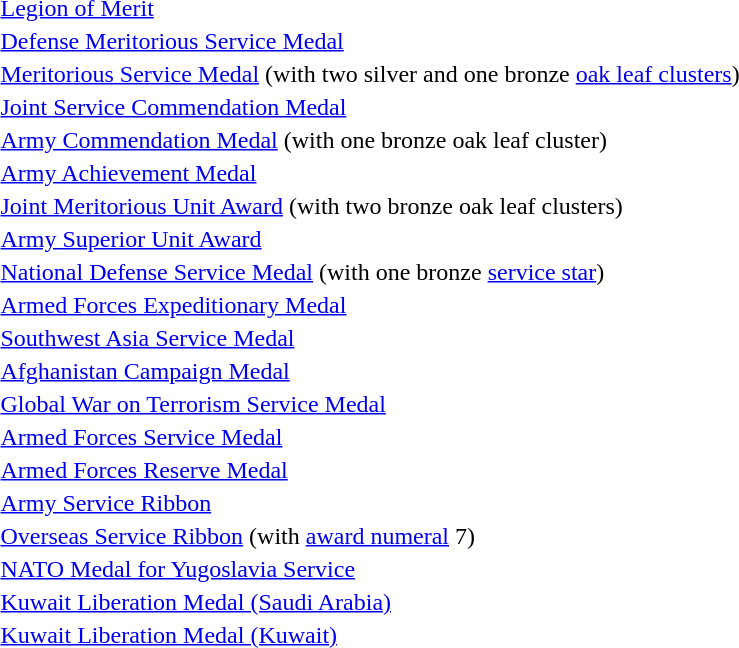<table>
<tr>
<td></td>
<td><a href='#'>Legion of Merit</a></td>
</tr>
<tr>
<td></td>
<td><a href='#'>Defense Meritorious Service Medal</a></td>
</tr>
<tr>
<td></td>
<td><a href='#'>Meritorious Service Medal</a> (with two silver and one bronze <a href='#'>oak leaf clusters</a>)</td>
</tr>
<tr>
<td></td>
<td><a href='#'>Joint Service Commendation Medal</a></td>
</tr>
<tr>
<td></td>
<td><a href='#'>Army Commendation Medal</a> (with one bronze oak leaf cluster)</td>
</tr>
<tr>
<td></td>
<td><a href='#'>Army Achievement Medal</a></td>
</tr>
<tr>
<td></td>
<td><a href='#'>Joint Meritorious Unit Award</a> (with two bronze oak leaf clusters)</td>
</tr>
<tr>
<td></td>
<td><a href='#'>Army Superior Unit Award</a></td>
</tr>
<tr>
<td></td>
<td><a href='#'>National Defense Service Medal</a> (with one bronze <a href='#'>service star</a>)</td>
</tr>
<tr>
<td></td>
<td><a href='#'>Armed Forces Expeditionary Medal</a></td>
</tr>
<tr>
<td></td>
<td><a href='#'>Southwest Asia Service Medal</a></td>
</tr>
<tr>
<td></td>
<td><a href='#'>Afghanistan Campaign Medal</a></td>
</tr>
<tr>
<td></td>
<td><a href='#'>Global War on Terrorism Service Medal</a></td>
</tr>
<tr>
<td></td>
<td><a href='#'>Armed Forces Service Medal</a></td>
</tr>
<tr>
<td></td>
<td><a href='#'>Armed Forces Reserve Medal</a></td>
</tr>
<tr>
<td></td>
<td><a href='#'>Army Service Ribbon</a></td>
</tr>
<tr>
<td><span></span></td>
<td><a href='#'>Overseas Service Ribbon</a> (with <a href='#'>award numeral</a> 7)</td>
</tr>
<tr>
<td></td>
<td><a href='#'>NATO Medal for Yugoslavia Service</a></td>
</tr>
<tr>
<td></td>
<td><a href='#'>Kuwait Liberation Medal (Saudi Arabia)</a></td>
</tr>
<tr>
<td></td>
<td><a href='#'>Kuwait Liberation Medal (Kuwait)</a></td>
</tr>
</table>
